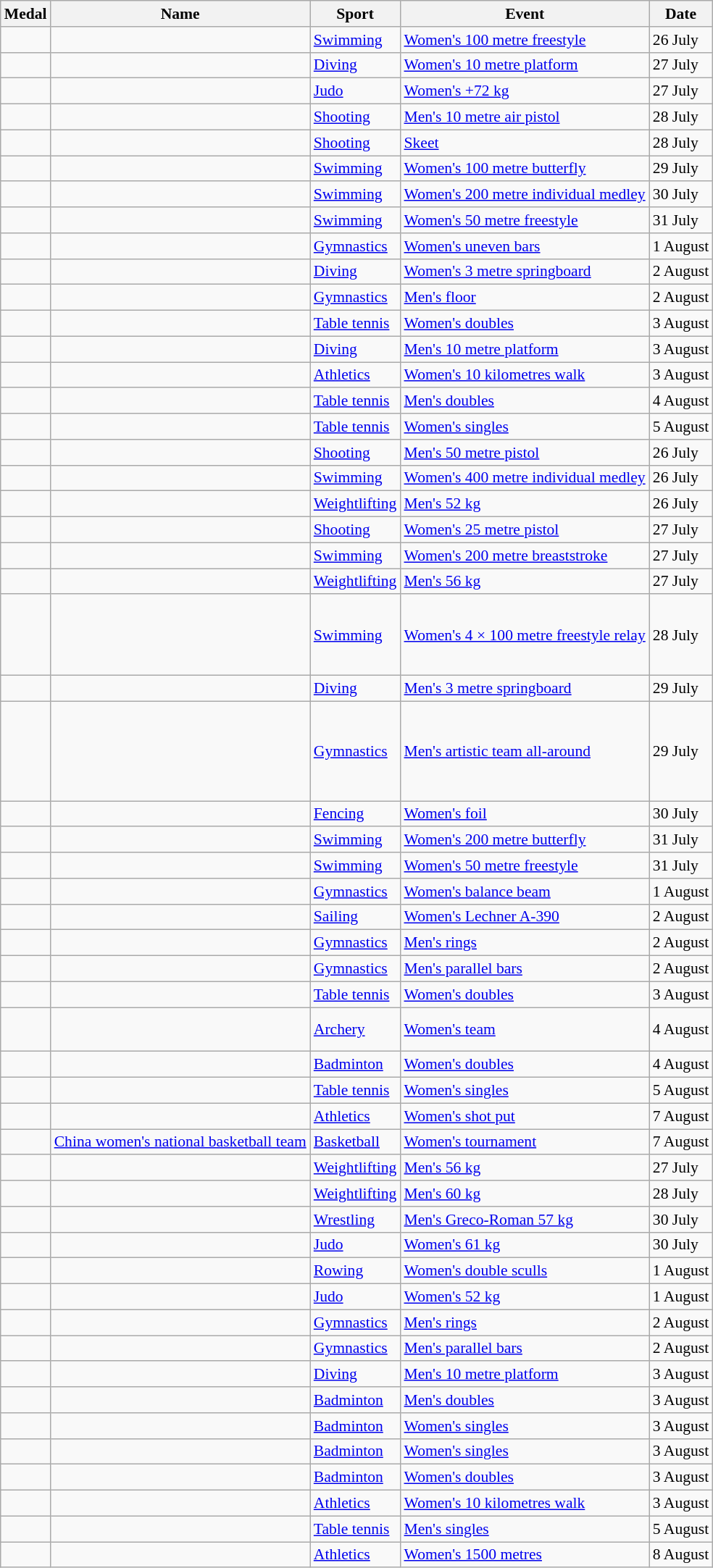<table class="wikitable sortable" style="font-size:90%">
<tr>
<th>Medal</th>
<th>Name</th>
<th>Sport</th>
<th>Event</th>
<th>Date</th>
</tr>
<tr>
<td></td>
<td></td>
<td><a href='#'>Swimming</a></td>
<td><a href='#'>Women's 100 metre freestyle</a></td>
<td>26 July</td>
</tr>
<tr>
<td></td>
<td></td>
<td><a href='#'>Diving</a></td>
<td><a href='#'>Women's 10 metre platform</a></td>
<td>27 July</td>
</tr>
<tr>
<td></td>
<td></td>
<td><a href='#'>Judo</a></td>
<td><a href='#'>Women's +72 kg</a></td>
<td>27 July</td>
</tr>
<tr>
<td></td>
<td></td>
<td><a href='#'>Shooting</a></td>
<td><a href='#'>Men's 10 metre air pistol</a></td>
<td>28 July</td>
</tr>
<tr>
<td></td>
<td></td>
<td><a href='#'>Shooting</a></td>
<td><a href='#'>Skeet</a></td>
<td>28 July</td>
</tr>
<tr>
<td></td>
<td></td>
<td><a href='#'>Swimming</a></td>
<td><a href='#'>Women's 100 metre butterfly</a></td>
<td>29 July</td>
</tr>
<tr>
<td></td>
<td></td>
<td><a href='#'>Swimming</a></td>
<td><a href='#'>Women's 200 metre individual medley</a></td>
<td>30 July</td>
</tr>
<tr>
<td></td>
<td></td>
<td><a href='#'>Swimming</a></td>
<td><a href='#'>Women's 50 metre freestyle</a></td>
<td>31 July</td>
</tr>
<tr>
<td></td>
<td></td>
<td><a href='#'>Gymnastics</a></td>
<td><a href='#'>Women's uneven bars</a></td>
<td>1 August</td>
</tr>
<tr>
<td></td>
<td></td>
<td><a href='#'>Diving</a></td>
<td><a href='#'>Women's 3 metre springboard</a></td>
<td>2 August</td>
</tr>
<tr>
<td></td>
<td></td>
<td><a href='#'>Gymnastics</a></td>
<td><a href='#'>Men's floor</a></td>
<td>2 August</td>
</tr>
<tr>
<td></td>
<td><br></td>
<td><a href='#'>Table tennis</a></td>
<td><a href='#'>Women's doubles</a></td>
<td>3 August</td>
</tr>
<tr>
<td></td>
<td></td>
<td><a href='#'>Diving</a></td>
<td><a href='#'>Men's 10 metre platform</a></td>
<td>3 August</td>
</tr>
<tr>
<td></td>
<td></td>
<td><a href='#'>Athletics</a></td>
<td><a href='#'>Women's 10 kilometres walk</a></td>
<td>3 August</td>
</tr>
<tr>
<td></td>
<td><br></td>
<td><a href='#'>Table tennis</a></td>
<td><a href='#'>Men's doubles</a></td>
<td>4 August</td>
</tr>
<tr>
<td></td>
<td></td>
<td><a href='#'>Table tennis</a></td>
<td><a href='#'>Women's singles</a></td>
<td>5 August</td>
</tr>
<tr>
<td></td>
<td></td>
<td><a href='#'>Shooting</a></td>
<td><a href='#'>Men's 50 metre pistol</a></td>
<td>26 July</td>
</tr>
<tr>
<td></td>
<td></td>
<td><a href='#'>Swimming</a></td>
<td><a href='#'>Women's 400 metre individual medley</a></td>
<td>26 July</td>
</tr>
<tr>
<td></td>
<td></td>
<td><a href='#'>Weightlifting</a></td>
<td><a href='#'>Men's 52 kg</a></td>
<td>26 July</td>
</tr>
<tr>
<td></td>
<td></td>
<td><a href='#'>Shooting</a></td>
<td><a href='#'>Women's 25 metre pistol</a></td>
<td>27 July</td>
</tr>
<tr>
<td></td>
<td></td>
<td><a href='#'>Swimming</a></td>
<td><a href='#'>Women's 200 metre breaststroke</a></td>
<td>27 July</td>
</tr>
<tr>
<td></td>
<td></td>
<td><a href='#'>Weightlifting</a></td>
<td><a href='#'>Men's 56 kg</a></td>
<td>27 July</td>
</tr>
<tr>
<td></td>
<td><br><br><br><br></td>
<td><a href='#'>Swimming</a></td>
<td><a href='#'>Women's 4 × 100 metre freestyle relay</a></td>
<td>28 July</td>
</tr>
<tr>
<td></td>
<td></td>
<td><a href='#'>Diving</a></td>
<td><a href='#'>Men's 3 metre springboard</a></td>
<td>29 July</td>
</tr>
<tr>
<td></td>
<td><br><br><br><br><br></td>
<td><a href='#'>Gymnastics</a></td>
<td><a href='#'>Men's artistic team all-around</a></td>
<td>29 July</td>
</tr>
<tr>
<td></td>
<td></td>
<td><a href='#'>Fencing</a></td>
<td><a href='#'>Women's foil</a></td>
<td>30 July</td>
</tr>
<tr>
<td></td>
<td></td>
<td><a href='#'>Swimming</a></td>
<td><a href='#'>Women's 200 metre butterfly</a></td>
<td>31 July</td>
</tr>
<tr>
<td></td>
<td></td>
<td><a href='#'>Swimming</a></td>
<td><a href='#'>Women's 50 metre freestyle</a></td>
<td>31 July</td>
</tr>
<tr>
<td></td>
<td></td>
<td><a href='#'>Gymnastics</a></td>
<td><a href='#'>Women's balance beam</a></td>
<td>1 August</td>
</tr>
<tr>
<td></td>
<td></td>
<td><a href='#'>Sailing</a></td>
<td><a href='#'>Women's Lechner A-390</a></td>
<td>2 August</td>
</tr>
<tr>
<td></td>
<td></td>
<td><a href='#'>Gymnastics</a></td>
<td><a href='#'>Men's rings</a></td>
<td>2 August</td>
</tr>
<tr>
<td></td>
<td></td>
<td><a href='#'>Gymnastics</a></td>
<td><a href='#'>Men's parallel bars</a></td>
<td>2 August</td>
</tr>
<tr>
<td></td>
<td><br></td>
<td><a href='#'>Table tennis</a></td>
<td><a href='#'>Women's doubles</a></td>
<td>3 August</td>
</tr>
<tr>
<td></td>
<td><br><br></td>
<td><a href='#'>Archery</a></td>
<td><a href='#'>Women's team</a></td>
<td>4 August</td>
</tr>
<tr>
<td></td>
<td><br></td>
<td><a href='#'>Badminton</a></td>
<td><a href='#'>Women's doubles</a></td>
<td>4 August</td>
</tr>
<tr>
<td></td>
<td></td>
<td><a href='#'>Table tennis</a></td>
<td><a href='#'>Women's singles</a></td>
<td>5 August</td>
</tr>
<tr>
<td></td>
<td></td>
<td><a href='#'>Athletics</a></td>
<td><a href='#'>Women's shot put</a></td>
<td>7 August</td>
</tr>
<tr>
<td></td>
<td><a href='#'>China women's national basketball team</a><br></td>
<td><a href='#'>Basketball</a></td>
<td><a href='#'>Women's tournament</a></td>
<td>7 August</td>
</tr>
<tr>
<td></td>
<td></td>
<td><a href='#'>Weightlifting</a></td>
<td><a href='#'>Men's 56 kg</a></td>
<td>27 July</td>
</tr>
<tr>
<td></td>
<td></td>
<td><a href='#'>Weightlifting</a></td>
<td><a href='#'>Men's 60 kg</a></td>
<td>28 July</td>
</tr>
<tr>
<td></td>
<td></td>
<td><a href='#'>Wrestling</a></td>
<td><a href='#'>Men's Greco-Roman 57 kg</a></td>
<td>30 July</td>
</tr>
<tr>
<td></td>
<td></td>
<td><a href='#'>Judo</a></td>
<td><a href='#'>Women's 61 kg</a></td>
<td>30 July</td>
</tr>
<tr>
<td></td>
<td><br></td>
<td><a href='#'>Rowing</a></td>
<td><a href='#'>Women's double sculls</a></td>
<td>1 August</td>
</tr>
<tr>
<td></td>
<td></td>
<td><a href='#'>Judo</a></td>
<td><a href='#'>Women's 52 kg</a></td>
<td>1 August</td>
</tr>
<tr>
<td></td>
<td></td>
<td><a href='#'>Gymnastics</a></td>
<td><a href='#'>Men's rings</a></td>
<td>2 August</td>
</tr>
<tr>
<td></td>
<td></td>
<td><a href='#'>Gymnastics</a></td>
<td><a href='#'>Men's parallel bars</a></td>
<td>2 August</td>
</tr>
<tr>
<td></td>
<td></td>
<td><a href='#'>Diving</a></td>
<td><a href='#'>Men's 10 metre platform</a></td>
<td>3 August</td>
</tr>
<tr>
<td></td>
<td><br></td>
<td><a href='#'>Badminton</a></td>
<td><a href='#'>Men's doubles</a></td>
<td>3 August</td>
</tr>
<tr>
<td></td>
<td></td>
<td><a href='#'>Badminton</a></td>
<td><a href='#'>Women's singles</a></td>
<td>3 August</td>
</tr>
<tr>
<td></td>
<td></td>
<td><a href='#'>Badminton</a></td>
<td><a href='#'>Women's singles</a></td>
<td>3 August</td>
</tr>
<tr>
<td></td>
<td><br></td>
<td><a href='#'>Badminton</a></td>
<td><a href='#'>Women's doubles</a></td>
<td>3 August</td>
</tr>
<tr>
<td></td>
<td></td>
<td><a href='#'>Athletics</a></td>
<td><a href='#'>Women's 10 kilometres walk</a></td>
<td>3 August</td>
</tr>
<tr>
<td></td>
<td></td>
<td><a href='#'>Table tennis</a></td>
<td><a href='#'>Men's singles</a></td>
<td>5 August</td>
</tr>
<tr>
<td></td>
<td></td>
<td><a href='#'>Athletics</a></td>
<td><a href='#'>Women's 1500 metres</a></td>
<td>8 August</td>
</tr>
</table>
